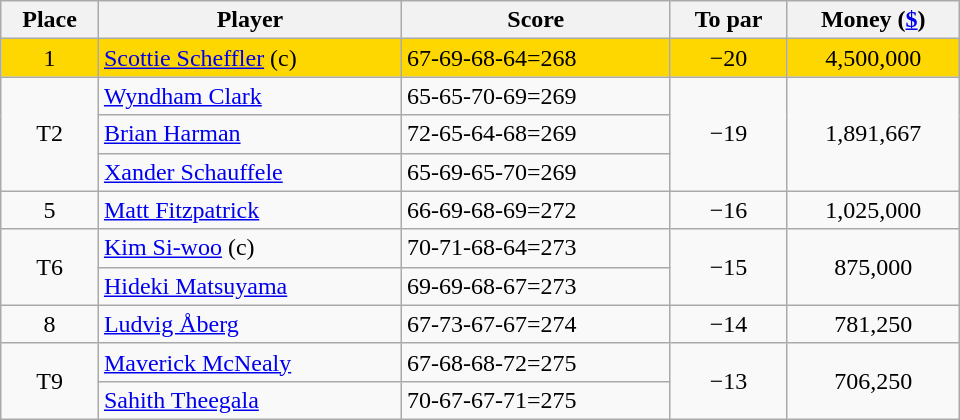<table class="wikitable" style="width:40em;margin-bottom:0;">
<tr>
<th>Place</th>
<th>Player</th>
<th>Score</th>
<th>To par</th>
<th>Money (<a href='#'>$</a>)</th>
</tr>
<tr style="background:gold">
<td align=center>1</td>
<td> <a href='#'>Scottie Scheffler</a> (c)</td>
<td>67-69-68-64=268</td>
<td align=center>−20</td>
<td align=center>4,500,000</td>
</tr>
<tr>
<td rowspan=3 align=center>T2</td>
<td> <a href='#'>Wyndham Clark</a></td>
<td>65-65-70-69=269</td>
<td rowspan=3 align=center>−19</td>
<td rowspan=3 align=center>1,891,667</td>
</tr>
<tr>
<td> <a href='#'>Brian Harman</a></td>
<td>72-65-64-68=269</td>
</tr>
<tr>
<td> <a href='#'>Xander Schauffele</a></td>
<td>65-69-65-70=269</td>
</tr>
<tr>
<td align=center>5</td>
<td> <a href='#'>Matt Fitzpatrick</a></td>
<td>66-69-68-69=272</td>
<td align=center>−16</td>
<td align=center>1,025,000</td>
</tr>
<tr>
<td rowspan=2 align=center>T6</td>
<td> <a href='#'>Kim Si-woo</a> (c)</td>
<td>70-71-68-64=273</td>
<td rowspan=2 align=center>−15</td>
<td rowspan=2 align=center>875,000</td>
</tr>
<tr>
<td> <a href='#'>Hideki Matsuyama</a></td>
<td>69-69-68-67=273</td>
</tr>
<tr>
<td align=center>8</td>
<td> <a href='#'>Ludvig Åberg</a></td>
<td>67-73-67-67=274</td>
<td align=center>−14</td>
<td align=center>781,250</td>
</tr>
<tr>
<td rowspan=2 align=center>T9</td>
<td> <a href='#'>Maverick McNealy</a></td>
<td>67-68-68-72=275</td>
<td rowspan=2 align=center>−13</td>
<td rowspan=2 align=center>706,250</td>
</tr>
<tr>
<td> <a href='#'>Sahith Theegala</a></td>
<td>70-67-67-71=275</td>
</tr>
</table>
